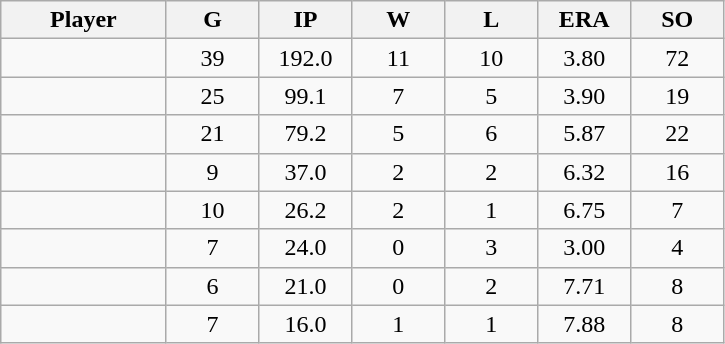<table class="wikitable sortable">
<tr>
<th bgcolor="#DDDDFF" width="16%">Player</th>
<th bgcolor="#DDDDFF" width="9%">G</th>
<th bgcolor="#DDDDFF" width="9%">IP</th>
<th bgcolor="#DDDDFF" width="9%">W</th>
<th bgcolor="#DDDDFF" width="9%">L</th>
<th bgcolor="#DDDDFF" width="9%">ERA</th>
<th bgcolor="#DDDDFF" width="9%">SO</th>
</tr>
<tr align="center">
<td></td>
<td>39</td>
<td>192.0</td>
<td>11</td>
<td>10</td>
<td>3.80</td>
<td>72</td>
</tr>
<tr align="center">
<td></td>
<td>25</td>
<td>99.1</td>
<td>7</td>
<td>5</td>
<td>3.90</td>
<td>19</td>
</tr>
<tr align="center">
<td></td>
<td>21</td>
<td>79.2</td>
<td>5</td>
<td>6</td>
<td>5.87</td>
<td>22</td>
</tr>
<tr align="center">
<td></td>
<td>9</td>
<td>37.0</td>
<td>2</td>
<td>2</td>
<td>6.32</td>
<td>16</td>
</tr>
<tr align="center">
<td></td>
<td>10</td>
<td>26.2</td>
<td>2</td>
<td>1</td>
<td>6.75</td>
<td>7</td>
</tr>
<tr align="center">
<td></td>
<td>7</td>
<td>24.0</td>
<td>0</td>
<td>3</td>
<td>3.00</td>
<td>4</td>
</tr>
<tr align="center">
<td></td>
<td>6</td>
<td>21.0</td>
<td>0</td>
<td>2</td>
<td>7.71</td>
<td>8</td>
</tr>
<tr align="center">
<td></td>
<td>7</td>
<td>16.0</td>
<td>1</td>
<td>1</td>
<td>7.88</td>
<td>8</td>
</tr>
</table>
